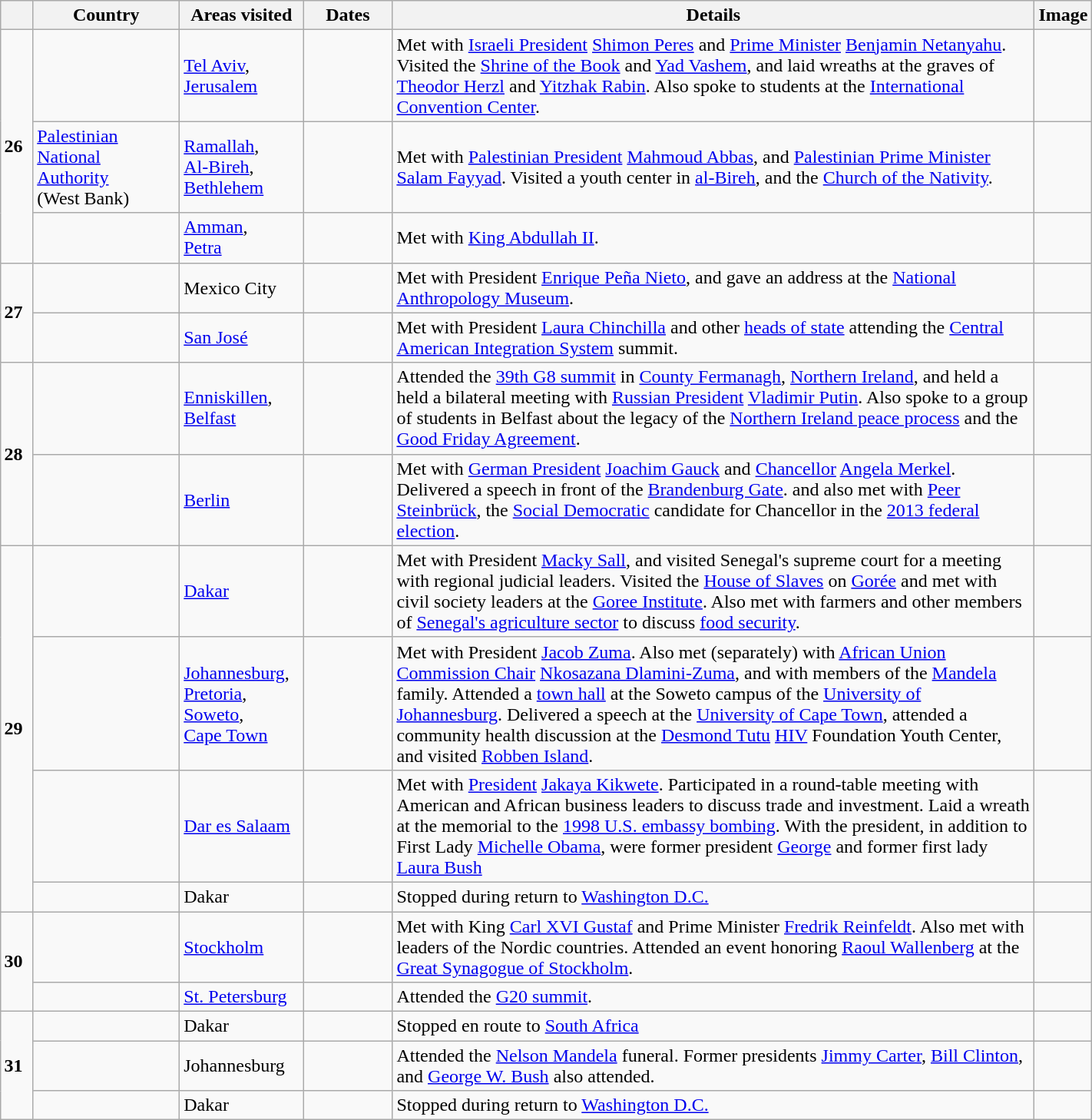<table class="wikitable sortable" style="margin:1em auto 1em auto;">
<tr>
<th style="width: 3%;"></th>
<th width=120>Country</th>
<th width=100>Areas visited</th>
<th width=70>Dates</th>
<th width=550>Details</th>
<th>Image</th>
</tr>
<tr>
<td rowspan=3><strong>26</strong></td>
<td></td>
<td><a href='#'>Tel Aviv</a>,<br><a href='#'>Jerusalem</a></td>
<td></td>
<td>Met with <a href='#'>Israeli President</a> <a href='#'>Shimon Peres</a> and <a href='#'>Prime Minister</a> <a href='#'>Benjamin Netanyahu</a>. Visited the <a href='#'>Shrine of the Book</a> and <a href='#'>Yad Vashem</a>, and laid wreaths at the graves of <a href='#'>Theodor Herzl</a> and <a href='#'>Yitzhak Rabin</a>. Also spoke to students at the <a href='#'>International Convention Center</a>.</td>
<td></td>
</tr>
<tr>
<td> <a href='#'>Palestinian National Authority</a> <br>(West Bank)</td>
<td><a href='#'>Ramallah</a>,<br><a href='#'>Al-Bireh</a>,<br><a href='#'>Bethlehem</a></td>
<td></td>
<td>Met with <a href='#'>Palestinian President</a> <a href='#'>Mahmoud Abbas</a>, and <a href='#'>Palestinian Prime Minister</a> <a href='#'>Salam Fayyad</a>. Visited a youth center in <a href='#'>al-Bireh</a>, and the <a href='#'>Church of the Nativity</a>.</td>
<td></td>
</tr>
<tr>
<td></td>
<td><a href='#'>Amman</a>,<br><a href='#'>Petra</a></td>
<td></td>
<td>Met with <a href='#'>King Abdullah II</a>.</td>
<td></td>
</tr>
<tr>
<td rowspan=2><strong>27</strong></td>
<td></td>
<td>Mexico City</td>
<td></td>
<td>Met with President <a href='#'>Enrique Peña Nieto</a>, and gave an address at the <a href='#'>National Anthropology Museum</a>.</td>
<td></td>
</tr>
<tr>
<td></td>
<td><a href='#'>San José</a></td>
<td></td>
<td>Met with President <a href='#'>Laura Chinchilla</a> and other <a href='#'>heads of state</a> attending the <a href='#'>Central American Integration System</a> summit.</td>
<td></td>
</tr>
<tr>
<td rowspan=2><strong>28</strong></td>
<td></td>
<td><a href='#'>Enniskillen</a>,<br><a href='#'>Belfast</a></td>
<td></td>
<td>Attended the <a href='#'>39th G8 summit</a> in <a href='#'>County Fermanagh</a>, <a href='#'>Northern Ireland</a>, and held a held a bilateral meeting with <a href='#'>Russian President</a> <a href='#'>Vladimir Putin</a>. Also spoke to a group of students in Belfast about the legacy of the <a href='#'>Northern Ireland peace process</a> and the <a href='#'>Good Friday Agreement</a>.</td>
<td></td>
</tr>
<tr>
<td></td>
<td><a href='#'>Berlin</a></td>
<td></td>
<td>Met with <a href='#'>German President</a> <a href='#'>Joachim Gauck</a> and <a href='#'>Chancellor</a> <a href='#'>Angela Merkel</a>. Delivered a speech in front of the <a href='#'>Brandenburg Gate</a>. and also met with <a href='#'>Peer Steinbrück</a>, the <a href='#'>Social Democratic</a> candidate for Chancellor in the <a href='#'>2013 federal election</a>.</td>
<td></td>
</tr>
<tr>
<td rowspan=4><strong>29</strong></td>
<td></td>
<td><a href='#'>Dakar</a></td>
<td></td>
<td>Met with President <a href='#'>Macky Sall</a>, and visited Senegal's supreme court for a meeting with regional judicial leaders. Visited the <a href='#'>House of Slaves</a> on <a href='#'>Gorée</a> and met with civil society leaders at the <a href='#'>Goree Institute</a>. Also met with farmers and other members of <a href='#'>Senegal's agriculture sector</a> to discuss <a href='#'>food security</a>.</td>
<td></td>
</tr>
<tr>
<td></td>
<td><a href='#'>Johannesburg</a>,<br><a href='#'>Pretoria</a>,<br><a href='#'>Soweto</a>,<br><a href='#'>Cape Town</a></td>
<td></td>
<td>Met with President <a href='#'>Jacob Zuma</a>. Also met (separately) with <a href='#'>African Union</a> <a href='#'>Commission Chair</a> <a href='#'>Nkosazana Dlamini-Zuma</a>, and with members of the <a href='#'>Mandela</a> family. Attended a <a href='#'>town hall</a> at the Soweto campus of the <a href='#'>University of Johannesburg</a>. Delivered a speech at the <a href='#'>University of Cape Town</a>, attended a community health discussion at the <a href='#'>Desmond Tutu</a> <a href='#'>HIV</a> Foundation Youth Center, and visited <a href='#'>Robben Island</a>.</td>
<td></td>
</tr>
<tr>
<td></td>
<td><a href='#'>Dar es Salaam</a></td>
<td></td>
<td>Met with <a href='#'>President</a> <a href='#'>Jakaya Kikwete</a>. Participated in a round-table meeting with American and African business leaders to discuss trade and investment. Laid a wreath at the memorial to the <a href='#'>1998 U.S. embassy bombing</a>.  With the president, in addition to First Lady <a href='#'>Michelle Obama</a>, were former president <a href='#'>George</a> and former first lady <a href='#'>Laura Bush</a></td>
<td></td>
</tr>
<tr>
<td></td>
<td>Dakar</td>
<td></td>
<td>Stopped during return to <a href='#'>Washington D.C.</a></td>
<td></td>
</tr>
<tr>
<td rowspan=2><strong>30</strong></td>
<td></td>
<td><a href='#'>Stockholm</a></td>
<td></td>
<td>Met with King <a href='#'>Carl XVI Gustaf</a> and Prime Minister <a href='#'>Fredrik Reinfeldt</a>. Also met with leaders of the Nordic countries. Attended an event honoring <a href='#'>Raoul Wallenberg</a> at the <a href='#'>Great Synagogue of Stockholm</a>.</td>
<td></td>
</tr>
<tr>
<td></td>
<td><a href='#'>St. Petersburg</a></td>
<td></td>
<td>Attended the <a href='#'>G20 summit</a>.</td>
<td></td>
</tr>
<tr>
<td rowspan=3><strong>31</strong></td>
<td></td>
<td>Dakar</td>
<td></td>
<td>Stopped en route to <a href='#'>South Africa</a></td>
<td></td>
</tr>
<tr>
<td></td>
<td>Johannesburg</td>
<td></td>
<td>Attended the <a href='#'>Nelson Mandela</a> funeral. Former presidents <a href='#'>Jimmy Carter</a>, <a href='#'>Bill Clinton</a>, and <a href='#'>George W. Bush</a> also attended.</td>
<td></td>
</tr>
<tr>
<td></td>
<td>Dakar</td>
<td></td>
<td>Stopped during return to <a href='#'>Washington D.C.</a></td>
<td></td>
</tr>
</table>
